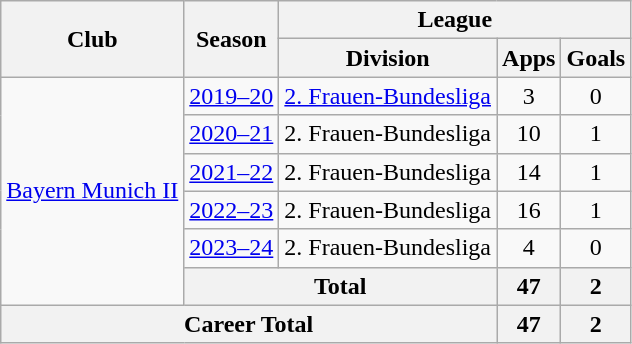<table class="wikitable" Style="text-align: center">
<tr>
<th rowspan="2">Club</th>
<th rowspan="2">Season</th>
<th colspan="3">League</th>
</tr>
<tr>
<th>Division</th>
<th>Apps</th>
<th>Goals</th>
</tr>
<tr>
<td rowspan="6"><a href='#'>Bayern Munich II</a></td>
<td><a href='#'>2019–20</a></td>
<td><a href='#'>2. Frauen-Bundesliga</a></td>
<td>3</td>
<td>0</td>
</tr>
<tr>
<td><a href='#'>2020–21</a></td>
<td>2. Frauen-Bundesliga</td>
<td>10</td>
<td>1</td>
</tr>
<tr>
<td><a href='#'>2021–22</a></td>
<td>2. Frauen-Bundesliga</td>
<td>14</td>
<td>1</td>
</tr>
<tr>
<td><a href='#'>2022–23</a></td>
<td>2. Frauen-Bundesliga</td>
<td>16</td>
<td>1</td>
</tr>
<tr>
<td><a href='#'>2023–24</a></td>
<td>2. Frauen-Bundesliga</td>
<td>4</td>
<td>0</td>
</tr>
<tr>
<th colspan="2">Total</th>
<th>47</th>
<th>2</th>
</tr>
<tr>
<th colspan="3">Career Total</th>
<th>47</th>
<th>2</th>
</tr>
</table>
